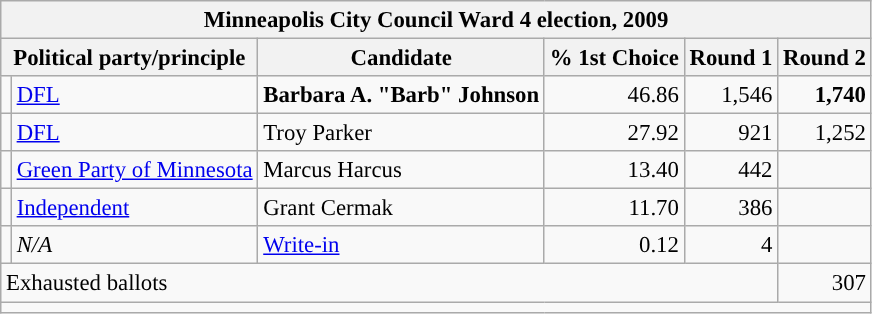<table class="wikitable" style="font-size:95%">
<tr>
<th colspan="6">Minneapolis City Council Ward 4 election, 2009</th>
</tr>
<tr>
<th colspan="2">Political party/principle</th>
<th>Candidate</th>
<th>% 1st Choice</th>
<th>Round 1</th>
<th>Round 2</th>
</tr>
<tr>
<td style="background-color:"></td>
<td><a href='#'>DFL</a></td>
<td><strong>Barbara A. "Barb" Johnson</strong></td>
<td align="right">46.86</td>
<td align="right">1,546</td>
<td align="right"><strong>1,740</strong></td>
</tr>
<tr>
<td style="background-color:"></td>
<td><a href='#'>DFL</a></td>
<td>Troy Parker</td>
<td align="right">27.92</td>
<td align="right">921</td>
<td align="right">1,252</td>
</tr>
<tr>
<td style="background-color:"></td>
<td><a href='#'>Green Party of Minnesota</a></td>
<td>Marcus Harcus</td>
<td align="right">13.40</td>
<td align="right">442</td>
<td align="right"></td>
</tr>
<tr>
<td style="background-color:"></td>
<td><a href='#'>Independent</a></td>
<td>Grant Cermak</td>
<td align="right">11.70</td>
<td align="right">386</td>
<td align="right"></td>
</tr>
<tr>
<td style="background-color:"></td>
<td><em>N/A</em></td>
<td><a href='#'>Write-in</a></td>
<td align="right">0.12</td>
<td align="right">4</td>
<td align="right"></td>
</tr>
<tr>
<td colspan="5">Exhausted ballots</td>
<td align="right">307</td>
</tr>
<tr>
<td colspan="6"></td>
</tr>
</table>
